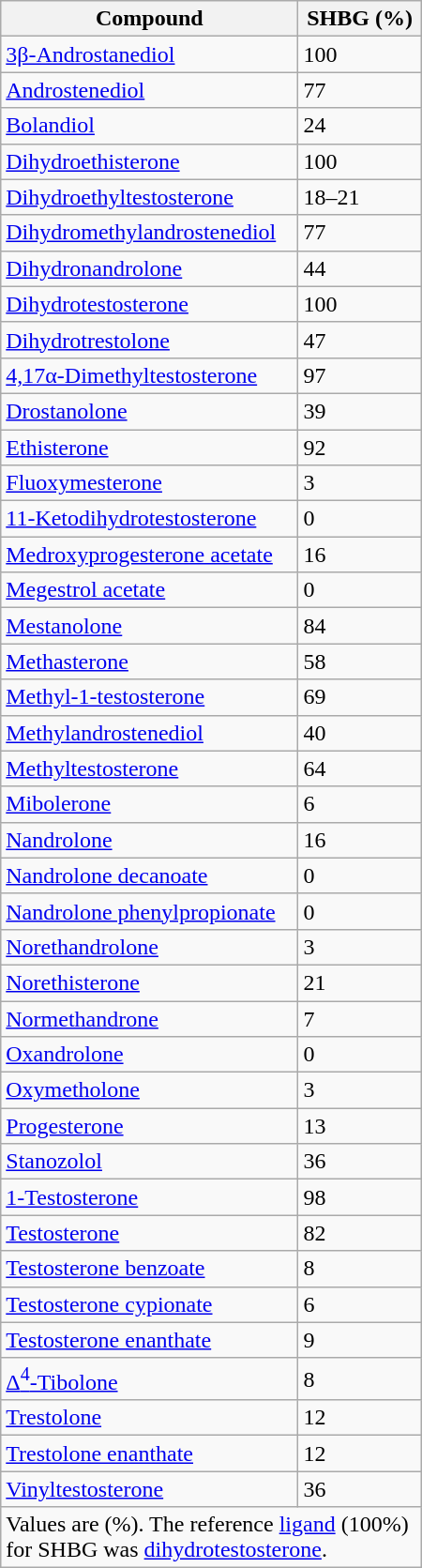<table class="wikitable center sortable mw-collapsible mw-collapsed" style="width:300px; text-align:left; margin-left:auto; margin-right:auto; border:none;">
<tr>
<th>Compound</th>
<th data-sort-type="number">SHBG (%)</th>
</tr>
<tr>
<td><a href='#'>3β-Androstanediol</a></td>
<td>100</td>
</tr>
<tr>
<td><a href='#'>Androstenediol</a></td>
<td>77</td>
</tr>
<tr>
<td><a href='#'>Bolandiol</a></td>
<td>24</td>
</tr>
<tr>
<td><a href='#'>Dihydroethisterone</a></td>
<td>100</td>
</tr>
<tr>
<td><a href='#'>Dihydroethyltestosterone</a></td>
<td>18–21</td>
</tr>
<tr>
<td><a href='#'>Dihydromethylandrostenediol</a></td>
<td>77</td>
</tr>
<tr>
<td><a href='#'>Dihydronandrolone</a></td>
<td>44</td>
</tr>
<tr>
<td><a href='#'>Dihydrotestosterone</a></td>
<td>100</td>
</tr>
<tr>
<td><a href='#'>Dihydrotrestolone</a></td>
<td>47</td>
</tr>
<tr>
<td><a href='#'>4,17α-Dimethyltestosterone</a></td>
<td>97</td>
</tr>
<tr>
<td><a href='#'>Drostanolone</a></td>
<td>39</td>
</tr>
<tr>
<td><a href='#'>Ethisterone</a></td>
<td>92</td>
</tr>
<tr>
<td><a href='#'>Fluoxymesterone</a></td>
<td>3</td>
</tr>
<tr>
<td><a href='#'>11-Ketodihydrotestosterone</a></td>
<td>0</td>
</tr>
<tr>
<td><a href='#'>Medroxyprogesterone acetate</a></td>
<td>16</td>
</tr>
<tr>
<td><a href='#'>Megestrol acetate</a></td>
<td>0</td>
</tr>
<tr>
<td><a href='#'>Mestanolone</a></td>
<td>84</td>
</tr>
<tr>
<td><a href='#'>Methasterone</a></td>
<td>58</td>
</tr>
<tr>
<td><a href='#'>Methyl-1-testosterone</a></td>
<td>69</td>
</tr>
<tr>
<td><a href='#'>Methylandrostenediol</a></td>
<td>40</td>
</tr>
<tr>
<td><a href='#'>Methyltestosterone</a></td>
<td>64</td>
</tr>
<tr>
<td><a href='#'>Mibolerone</a></td>
<td>6</td>
</tr>
<tr>
<td><a href='#'>Nandrolone</a></td>
<td>16</td>
</tr>
<tr>
<td><a href='#'>Nandrolone decanoate</a></td>
<td>0</td>
</tr>
<tr>
<td><a href='#'>Nandrolone phenylpropionate</a></td>
<td>0</td>
</tr>
<tr>
<td><a href='#'>Norethandrolone</a></td>
<td>3</td>
</tr>
<tr>
<td><a href='#'>Norethisterone</a></td>
<td>21</td>
</tr>
<tr>
<td><a href='#'>Normethandrone</a></td>
<td>7</td>
</tr>
<tr>
<td><a href='#'>Oxandrolone</a></td>
<td>0</td>
</tr>
<tr>
<td><a href='#'>Oxymetholone</a></td>
<td>3</td>
</tr>
<tr>
<td><a href='#'>Progesterone</a></td>
<td>13</td>
</tr>
<tr>
<td><a href='#'>Stanozolol</a></td>
<td>36</td>
</tr>
<tr>
<td><a href='#'>1-Testosterone</a></td>
<td>98</td>
</tr>
<tr>
<td><a href='#'>Testosterone</a></td>
<td>82</td>
</tr>
<tr>
<td><a href='#'>Testosterone benzoate</a></td>
<td>8</td>
</tr>
<tr>
<td><a href='#'>Testosterone cypionate</a></td>
<td>6</td>
</tr>
<tr>
<td><a href='#'>Testosterone enanthate</a></td>
<td>9</td>
</tr>
<tr>
<td><a href='#'>Δ<sup>4</sup>-Tibolone</a></td>
<td>8</td>
</tr>
<tr>
<td><a href='#'>Trestolone</a></td>
<td>12</td>
</tr>
<tr>
<td><a href='#'>Trestolone enanthate</a></td>
<td>12</td>
</tr>
<tr>
<td><a href='#'>Vinyltestosterone</a></td>
<td>36</td>
</tr>
<tr class="sortbottom">
<td colspan="2" style="width: 1px;">Values are  (%). The reference <a href='#'>ligand</a> (100%) for SHBG was <a href='#'>dihydrotestosterone</a>.</td>
</tr>
</table>
